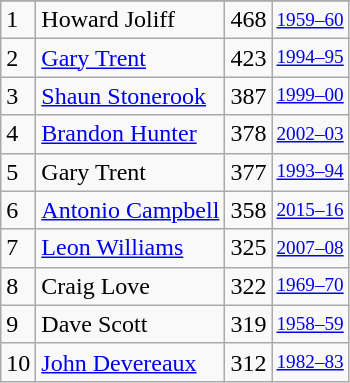<table class="wikitable">
<tr>
</tr>
<tr>
<td>1</td>
<td>Howard Joliff</td>
<td>468</td>
<td style="font-size:80%;"><a href='#'>1959–60</a></td>
</tr>
<tr>
<td>2</td>
<td><a href='#'>Gary Trent</a></td>
<td>423</td>
<td style="font-size:80%;"><a href='#'>1994–95</a></td>
</tr>
<tr>
<td>3</td>
<td><a href='#'>Shaun Stonerook</a></td>
<td>387</td>
<td style="font-size:80%;"><a href='#'>1999–00</a></td>
</tr>
<tr>
<td>4</td>
<td><a href='#'>Brandon Hunter</a></td>
<td>378</td>
<td style="font-size:80%;"><a href='#'>2002–03</a></td>
</tr>
<tr>
<td>5</td>
<td>Gary Trent</td>
<td>377</td>
<td style="font-size:80%;"><a href='#'>1993–94</a></td>
</tr>
<tr>
<td>6</td>
<td><a href='#'>Antonio Campbell</a></td>
<td>358</td>
<td style="font-size:80%;"><a href='#'>2015–16</a></td>
</tr>
<tr>
<td>7</td>
<td><a href='#'>Leon Williams</a></td>
<td>325</td>
<td style="font-size:80%;"><a href='#'>2007–08</a></td>
</tr>
<tr>
<td>8</td>
<td>Craig Love</td>
<td>322</td>
<td style="font-size:80%;"><a href='#'>1969–70</a></td>
</tr>
<tr>
<td>9</td>
<td>Dave Scott</td>
<td>319</td>
<td style="font-size:80%;"><a href='#'>1958–59</a></td>
</tr>
<tr>
<td>10</td>
<td><a href='#'>John Devereaux</a></td>
<td>312</td>
<td style="font-size:80%;"><a href='#'>1982–83</a></td>
</tr>
</table>
